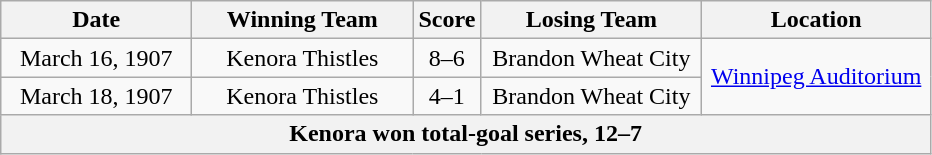<table class="wikitable" style="text-align:center">
<tr>
<th width="120">Date</th>
<th width="140">Winning Team</th>
<th width="5">Score</th>
<th width="140">Losing Team</th>
<th width="145">Location</th>
</tr>
<tr>
<td>March 16, 1907</td>
<td>Kenora Thistles</td>
<td>8–6</td>
<td>Brandon Wheat City</td>
<td rowspan="2"><a href='#'>Winnipeg Auditorium</a></td>
</tr>
<tr>
<td>March 18, 1907</td>
<td>Kenora Thistles</td>
<td>4–1</td>
<td>Brandon Wheat City</td>
</tr>
<tr>
<th colspan="5">Kenora won total-goal series, 12–7</th>
</tr>
</table>
